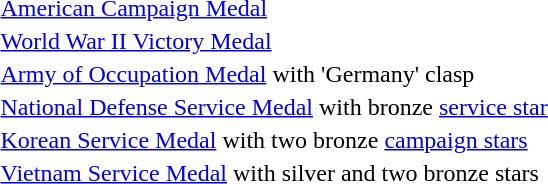<table>
<tr>
<td></td>
<td><a href='#'>American Campaign Medal</a></td>
</tr>
<tr>
<td></td>
<td><a href='#'>World War II Victory Medal</a></td>
</tr>
<tr>
<td></td>
<td><a href='#'>Army of Occupation Medal</a> with 'Germany' clasp</td>
</tr>
<tr>
<td></td>
<td><a href='#'>National Defense Service Medal</a> with bronze <a href='#'>service star</a></td>
</tr>
<tr>
<td></td>
<td><a href='#'>Korean Service Medal</a> with two bronze <a href='#'>campaign stars</a></td>
</tr>
<tr>
<td></td>
<td><a href='#'>Vietnam Service Medal</a> with silver and two bronze stars</td>
</tr>
</table>
